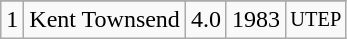<table class="wikitable">
<tr>
</tr>
<tr>
<td>1</td>
<td>Kent Townsend</td>
<td>4.0</td>
<td>1983</td>
<td style="font-size:85%;">UTEP</td>
</tr>
</table>
